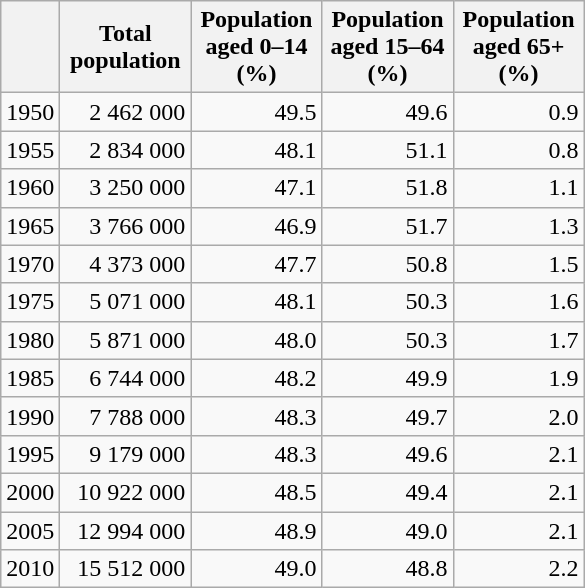<table class="wikitable" style="text-align: right;">
<tr>
<th></th>
<th width="80">Total population</th>
<th width="80">Population aged 0–14 (%)</th>
<th width="80">Population aged 15–64 (%)</th>
<th width="80">Population aged 65+ (%)</th>
</tr>
<tr>
<td>1950</td>
<td>2 462 000</td>
<td>49.5</td>
<td>49.6</td>
<td>0.9</td>
</tr>
<tr>
<td>1955</td>
<td>2 834 000</td>
<td>48.1</td>
<td>51.1</td>
<td>0.8</td>
</tr>
<tr>
<td>1960</td>
<td>3 250 000</td>
<td>47.1</td>
<td>51.8</td>
<td>1.1</td>
</tr>
<tr>
<td>1965</td>
<td>3 766 000</td>
<td>46.9</td>
<td>51.7</td>
<td>1.3</td>
</tr>
<tr>
<td>1970</td>
<td>4 373 000</td>
<td>47.7</td>
<td>50.8</td>
<td>1.5</td>
</tr>
<tr>
<td>1975</td>
<td>5 071 000</td>
<td>48.1</td>
<td>50.3</td>
<td>1.6</td>
</tr>
<tr>
<td>1980</td>
<td>5 871 000</td>
<td>48.0</td>
<td>50.3</td>
<td>1.7</td>
</tr>
<tr>
<td>1985</td>
<td>6 744 000</td>
<td>48.2</td>
<td>49.9</td>
<td>1.9</td>
</tr>
<tr>
<td>1990</td>
<td>7 788 000</td>
<td>48.3</td>
<td>49.7</td>
<td>2.0</td>
</tr>
<tr>
<td>1995</td>
<td>9 179 000</td>
<td>48.3</td>
<td>49.6</td>
<td>2.1</td>
</tr>
<tr>
<td>2000</td>
<td>10 922 000</td>
<td>48.5</td>
<td>49.4</td>
<td>2.1</td>
</tr>
<tr>
<td>2005</td>
<td>12 994 000</td>
<td>48.9</td>
<td>49.0</td>
<td>2.1</td>
</tr>
<tr>
<td>2010</td>
<td>15 512 000</td>
<td>49.0</td>
<td>48.8</td>
<td>2.2</td>
</tr>
</table>
